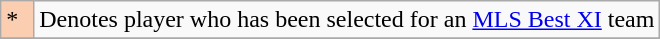<table class="wikitable">
<tr>
<td bgcolor="#FBCEB1" width="5%">*</td>
<td>Denotes player who has been selected for an <a href='#'>MLS Best XI</a> team</td>
</tr>
<tr>
</tr>
</table>
